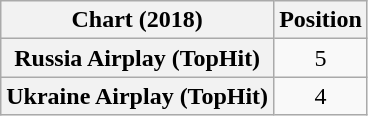<table class="wikitable sortable plainrowheaders" style="text-align:center">
<tr>
<th scope="col">Chart (2018)</th>
<th scope="col">Position</th>
</tr>
<tr>
<th scope="row">Russia Airplay (TopHit)</th>
<td>5</td>
</tr>
<tr>
<th scope="row">Ukraine Airplay (TopHit)</th>
<td>4</td>
</tr>
</table>
